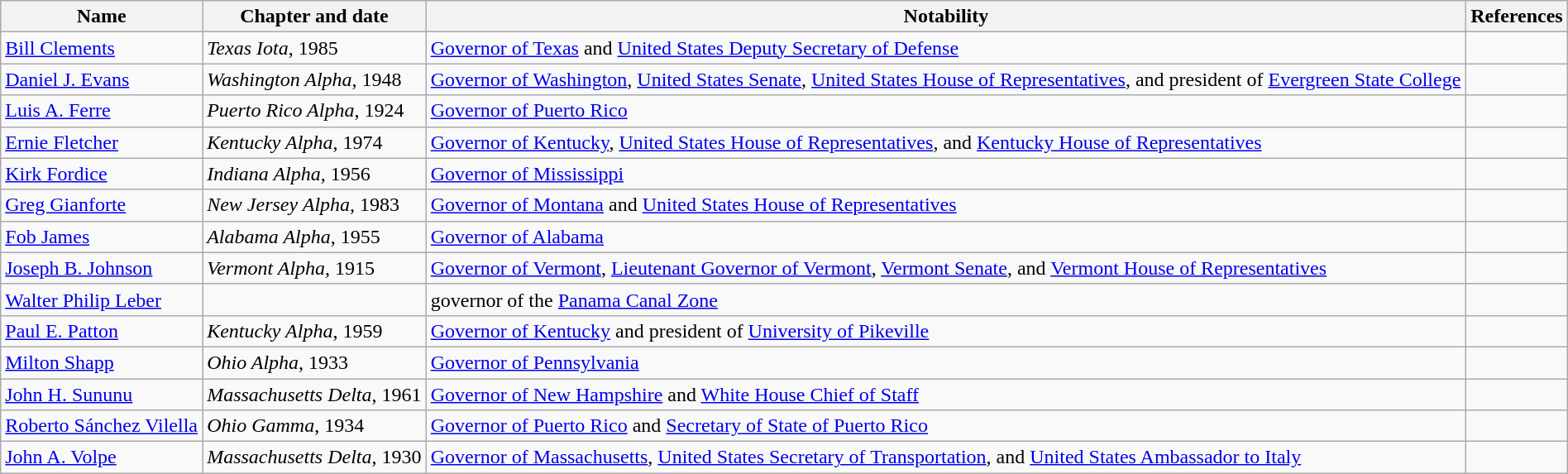<table class="wikitable sortable" " style="width:100%;">
<tr>
<th>Name</th>
<th>Chapter and date</th>
<th>Notability</th>
<th>References</th>
</tr>
<tr>
<td><a href='#'>Bill Clements</a></td>
<td><em>Texas Iota</em>, 1985</td>
<td><a href='#'>Governor of Texas</a> and <a href='#'>United States Deputy Secretary of Defense</a></td>
<td></td>
</tr>
<tr>
<td><a href='#'>Daniel J. Evans</a></td>
<td><em>Washington Alpha</em>, 1948</td>
<td><a href='#'>Governor of Washington</a>, <a href='#'>United States Senate</a>, <a href='#'>United States House of Representatives</a>, and president of <a href='#'>Evergreen State College</a></td>
<td></td>
</tr>
<tr>
<td><a href='#'>Luis A. Ferre</a></td>
<td><em>Puerto Rico Alpha</em>, 1924</td>
<td><a href='#'>Governor of Puerto Rico</a></td>
<td></td>
</tr>
<tr>
<td><a href='#'>Ernie Fletcher</a></td>
<td><em>Kentucky Alpha</em>, 1974</td>
<td><a href='#'>Governor of Kentucky</a>, <a href='#'>United States House of Representatives</a>, and <a href='#'>Kentucky House of Representatives</a></td>
<td></td>
</tr>
<tr>
<td><a href='#'>Kirk Fordice</a></td>
<td><em>Indiana Alpha</em>, 1956</td>
<td><a href='#'>Governor of Mississippi</a></td>
<td></td>
</tr>
<tr>
<td><a href='#'>Greg Gianforte</a></td>
<td><em>New Jersey Alpha,</em> 1983</td>
<td><a href='#'>Governor of Montana</a> and <a href='#'>United States House of Representatives</a></td>
<td></td>
</tr>
<tr>
<td><a href='#'>Fob James</a></td>
<td><em>Alabama Alpha</em>, 1955</td>
<td><a href='#'>Governor of Alabama</a></td>
<td></td>
</tr>
<tr>
<td><a href='#'>Joseph B. Johnson</a></td>
<td><em>Vermont Alpha</em>, 1915</td>
<td><a href='#'>Governor of Vermont</a>, <a href='#'>Lieutenant Governor of Vermont</a>, <a href='#'>Vermont Senate</a>, and <a href='#'>Vermont House of Representatives</a></td>
<td></td>
</tr>
<tr>
<td><a href='#'>Walter Philip Leber</a></td>
<td></td>
<td>governor of the <a href='#'>Panama Canal Zone</a></td>
<td></td>
</tr>
<tr>
<td><a href='#'>Paul E. Patton</a></td>
<td><em>Kentucky Alpha</em>, 1959</td>
<td><a href='#'>Governor of Kentucky</a> and president of <a href='#'>University of Pikeville</a></td>
<td></td>
</tr>
<tr>
<td><a href='#'>Milton Shapp</a></td>
<td><em>Ohio Alpha</em>, 1933</td>
<td><a href='#'>Governor of Pennsylvania</a></td>
<td></td>
</tr>
<tr>
<td><a href='#'>John H. Sununu</a></td>
<td><em>Massachusetts Delta</em>, 1961</td>
<td><a href='#'>Governor of New Hampshire</a> and <a href='#'>White House Chief of Staff</a></td>
<td></td>
</tr>
<tr>
<td><a href='#'>Roberto Sánchez Vilella</a></td>
<td><em>Ohio Gamma</em>, 1934</td>
<td><a href='#'>Governor of Puerto Rico</a> and <a href='#'>Secretary of State of Puerto Rico</a></td>
<td></td>
</tr>
<tr>
<td><a href='#'>John A. Volpe</a></td>
<td><em>Massachusetts Delta</em>, 1930</td>
<td><a href='#'>Governor of Massachusetts</a>, <a href='#'>United States Secretary of Transportation</a>, and <a href='#'>United States Ambassador to Italy</a></td>
<td></td>
</tr>
</table>
